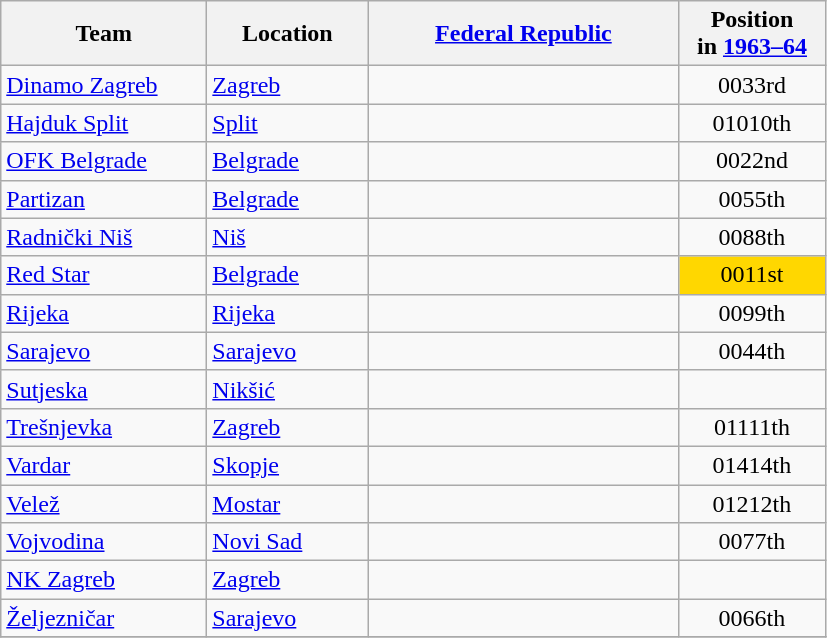<table class="wikitable sortable" style="text-align: left;">
<tr>
<th width="130">Team</th>
<th width="100">Location</th>
<th width="200"><a href='#'>Federal Republic</a></th>
<th width="90">Position<br>in <a href='#'>1963–64</a></th>
</tr>
<tr>
<td><a href='#'>Dinamo Zagreb</a></td>
<td><a href='#'>Zagreb</a></td>
<td></td>
<td style="text-align:center;"><span>003</span>3rd</td>
</tr>
<tr>
<td><a href='#'>Hajduk Split</a></td>
<td><a href='#'>Split</a></td>
<td></td>
<td style="text-align:center;"><span>010</span>10th</td>
</tr>
<tr>
<td><a href='#'>OFK Belgrade</a></td>
<td><a href='#'>Belgrade</a></td>
<td></td>
<td style="text-align:center;"><span>002</span>2nd</td>
</tr>
<tr>
<td><a href='#'>Partizan</a></td>
<td><a href='#'>Belgrade</a></td>
<td></td>
<td style="text-align:center;"><span>005</span>5th</td>
</tr>
<tr>
<td><a href='#'>Radnički Niš</a></td>
<td><a href='#'>Niš</a></td>
<td></td>
<td style="text-align:center;"><span>008</span>8th</td>
</tr>
<tr>
<td><a href='#'>Red Star</a></td>
<td><a href='#'>Belgrade</a></td>
<td></td>
<td style="text-align:center;" bgcolor="gold"><span>001</span>1st</td>
</tr>
<tr>
<td><a href='#'>Rijeka</a></td>
<td><a href='#'>Rijeka</a></td>
<td></td>
<td style="text-align:center;"><span>009</span>9th</td>
</tr>
<tr>
<td><a href='#'>Sarajevo</a></td>
<td><a href='#'>Sarajevo</a></td>
<td></td>
<td style="text-align:center;"><span>004</span>4th</td>
</tr>
<tr>
<td><a href='#'>Sutjeska</a></td>
<td><a href='#'>Nikšić</a></td>
<td></td>
<td></td>
</tr>
<tr>
<td><a href='#'>Trešnjevka</a></td>
<td><a href='#'>Zagreb</a></td>
<td></td>
<td style="text-align:center;"><span>011</span>11th</td>
</tr>
<tr>
<td><a href='#'>Vardar</a></td>
<td><a href='#'>Skopje</a></td>
<td></td>
<td style="text-align:center;"><span>014</span>14th</td>
</tr>
<tr>
<td><a href='#'>Velež</a></td>
<td><a href='#'>Mostar</a></td>
<td></td>
<td style="text-align:center;"><span>012</span>12th</td>
</tr>
<tr>
<td><a href='#'>Vojvodina</a></td>
<td><a href='#'>Novi Sad</a></td>
<td></td>
<td style="text-align:center;"><span>007</span>7th</td>
</tr>
<tr>
<td><a href='#'>NK Zagreb</a></td>
<td><a href='#'>Zagreb</a></td>
<td></td>
<td></td>
</tr>
<tr>
<td><a href='#'>Željezničar</a></td>
<td><a href='#'>Sarajevo</a></td>
<td></td>
<td style="text-align:center;"><span>006</span>6th</td>
</tr>
<tr>
</tr>
</table>
